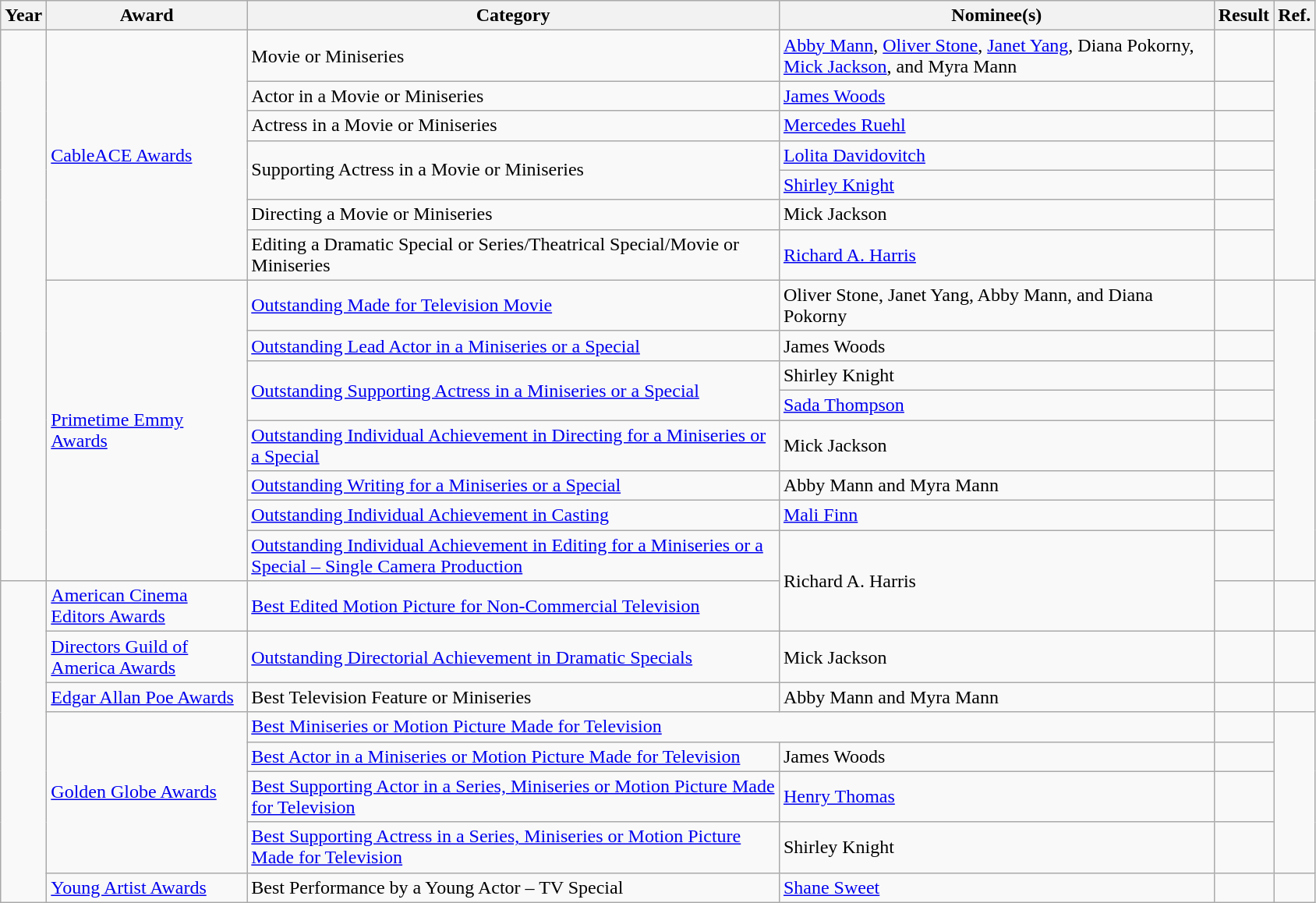<table class="wikitable sortable" width=89%>
<tr>
<th>Year</th>
<th>Award</th>
<th>Category</th>
<th>Nominee(s)</th>
<th>Result</th>
<th>Ref.</th>
</tr>
<tr>
<td rowspan="15"></td>
<td rowspan="7"><a href='#'>CableACE Awards</a></td>
<td>Movie or Miniseries</td>
<td><a href='#'>Abby Mann</a>, <a href='#'>Oliver Stone</a>, <a href='#'>Janet Yang</a>, Diana Pokorny, <a href='#'>Mick Jackson</a>, and Myra Mann</td>
<td></td>
<td align="center" rowspan="7"></td>
</tr>
<tr>
<td>Actor in a Movie or Miniseries</td>
<td><a href='#'>James Woods</a></td>
<td></td>
</tr>
<tr>
<td>Actress in a Movie or Miniseries</td>
<td><a href='#'>Mercedes Ruehl</a></td>
<td></td>
</tr>
<tr>
<td rowspan="2">Supporting Actress in a Movie or Miniseries</td>
<td><a href='#'>Lolita Davidovitch</a></td>
<td></td>
</tr>
<tr>
<td><a href='#'>Shirley Knight</a></td>
<td></td>
</tr>
<tr>
<td>Directing a Movie or Miniseries</td>
<td>Mick Jackson</td>
<td></td>
</tr>
<tr>
<td>Editing a Dramatic Special or Series/Theatrical Special/Movie or Miniseries</td>
<td><a href='#'>Richard A. Harris</a></td>
<td></td>
</tr>
<tr>
<td rowspan="8"><a href='#'>Primetime Emmy Awards</a></td>
<td><a href='#'>Outstanding Made for Television Movie</a></td>
<td>Oliver Stone, Janet Yang, Abby Mann, and Diana Pokorny</td>
<td></td>
<td align="center" rowspan="8"></td>
</tr>
<tr>
<td><a href='#'>Outstanding Lead Actor in a Miniseries or a Special</a></td>
<td>James Woods</td>
<td></td>
</tr>
<tr>
<td rowspan="2"><a href='#'>Outstanding Supporting Actress in a Miniseries or a Special</a></td>
<td>Shirley Knight</td>
<td></td>
</tr>
<tr>
<td><a href='#'>Sada Thompson</a></td>
<td></td>
</tr>
<tr>
<td><a href='#'>Outstanding Individual Achievement in Directing for a Miniseries or a Special</a></td>
<td>Mick Jackson</td>
<td></td>
</tr>
<tr>
<td><a href='#'>Outstanding Writing for a Miniseries or a Special</a></td>
<td>Abby Mann and Myra Mann</td>
<td></td>
</tr>
<tr>
<td><a href='#'>Outstanding Individual Achievement in Casting</a></td>
<td><a href='#'>Mali Finn</a></td>
<td></td>
</tr>
<tr>
<td><a href='#'>Outstanding Individual Achievement in Editing for a Miniseries or a Special – Single Camera Production</a></td>
<td rowspan="2">Richard A. Harris</td>
<td></td>
</tr>
<tr>
<td rowspan="8"></td>
<td><a href='#'>American Cinema Editors Awards</a></td>
<td><a href='#'>Best Edited Motion Picture for Non-Commercial Television</a></td>
<td></td>
<td align="center"></td>
</tr>
<tr>
<td><a href='#'>Directors Guild of America Awards</a></td>
<td><a href='#'>Outstanding Directorial Achievement in Dramatic Specials</a></td>
<td>Mick Jackson</td>
<td></td>
<td align="center"></td>
</tr>
<tr>
<td><a href='#'>Edgar Allan Poe Awards</a></td>
<td>Best Television Feature or Miniseries</td>
<td>Abby Mann and Myra Mann</td>
<td></td>
<td align="center"></td>
</tr>
<tr>
<td rowspan="4"><a href='#'>Golden Globe Awards</a></td>
<td colspan="2"><a href='#'>Best Miniseries or Motion Picture Made for Television</a></td>
<td></td>
<td align="center" rowspan="4"></td>
</tr>
<tr>
<td><a href='#'>Best Actor in a Miniseries or Motion Picture Made for Television</a></td>
<td>James Woods</td>
<td></td>
</tr>
<tr>
<td><a href='#'>Best Supporting Actor in a Series, Miniseries or Motion Picture Made for Television</a></td>
<td><a href='#'>Henry Thomas</a></td>
<td></td>
</tr>
<tr>
<td><a href='#'>Best Supporting Actress in a Series, Miniseries or Motion Picture Made for Television</a></td>
<td>Shirley Knight</td>
<td></td>
</tr>
<tr>
<td><a href='#'>Young Artist Awards</a></td>
<td>Best Performance by a Young Actor – TV Special</td>
<td><a href='#'>Shane Sweet</a></td>
<td></td>
<td align="center"></td>
</tr>
</table>
